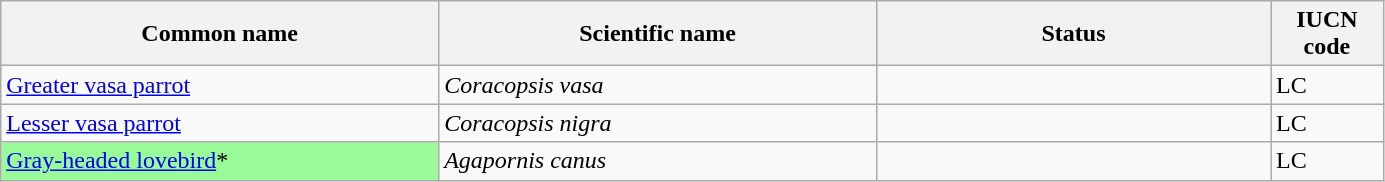<table width=73% class="wikitable sortable">
<tr>
<th width=20%>Common name</th>
<th width=20%>Scientific name</th>
<th width=18%>Status</th>
<th width=5%>IUCN code</th>
</tr>
<tr>
<td><a href='#'>Greater vasa parrot</a></td>
<td><em>Coracopsis vasa</em></td>
<td></td>
<td>LC</td>
</tr>
<tr>
<td><a href='#'>Lesser vasa parrot</a></td>
<td><em>Coracopsis nigra</em></td>
<td></td>
<td>LC</td>
</tr>
<tr>
<td style="background:palegreen; color:black"><a href='#'>Gray-headed lovebird</a>*</td>
<td><em>Agapornis canus</em></td>
<td></td>
<td>LC</td>
</tr>
</table>
